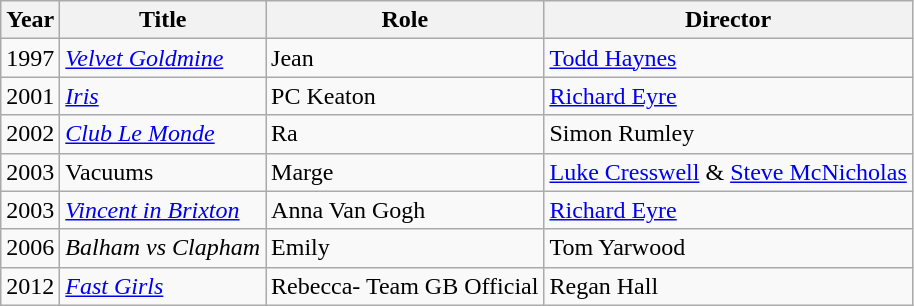<table class="wikitable sortable">
<tr>
<th><strong>Year</strong></th>
<th><strong>Title</strong></th>
<th><strong>Role</strong></th>
<th><strong>Director</strong></th>
</tr>
<tr>
<td>1997</td>
<td><em><a href='#'>Velvet Goldmine</a></em></td>
<td>Jean</td>
<td><a href='#'>Todd Haynes</a></td>
</tr>
<tr>
<td>2001</td>
<td><em><a href='#'>Iris</a></em></td>
<td>PC Keaton</td>
<td><a href='#'>Richard Eyre</a></td>
</tr>
<tr>
<td>2002</td>
<td><em><a href='#'>Club Le Monde</a></em></td>
<td>Ra</td>
<td>Simon Rumley</td>
</tr>
<tr>
<td>2003</td>
<td>Vacuums</td>
<td>Marge</td>
<td><a href='#'>Luke Cresswell</a> & <a href='#'>Steve McNicholas</a></td>
</tr>
<tr>
<td>2003</td>
<td><em><a href='#'>Vincent in Brixton</a></em></td>
<td>Anna Van Gogh</td>
<td><a href='#'>Richard Eyre</a></td>
</tr>
<tr>
<td>2006</td>
<td><em>Balham vs Clapham</em></td>
<td>Emily</td>
<td>Tom Yarwood</td>
</tr>
<tr>
<td>2012</td>
<td><em><a href='#'>Fast Girls</a></em></td>
<td>Rebecca- Team GB Official</td>
<td>Regan Hall</td>
</tr>
</table>
